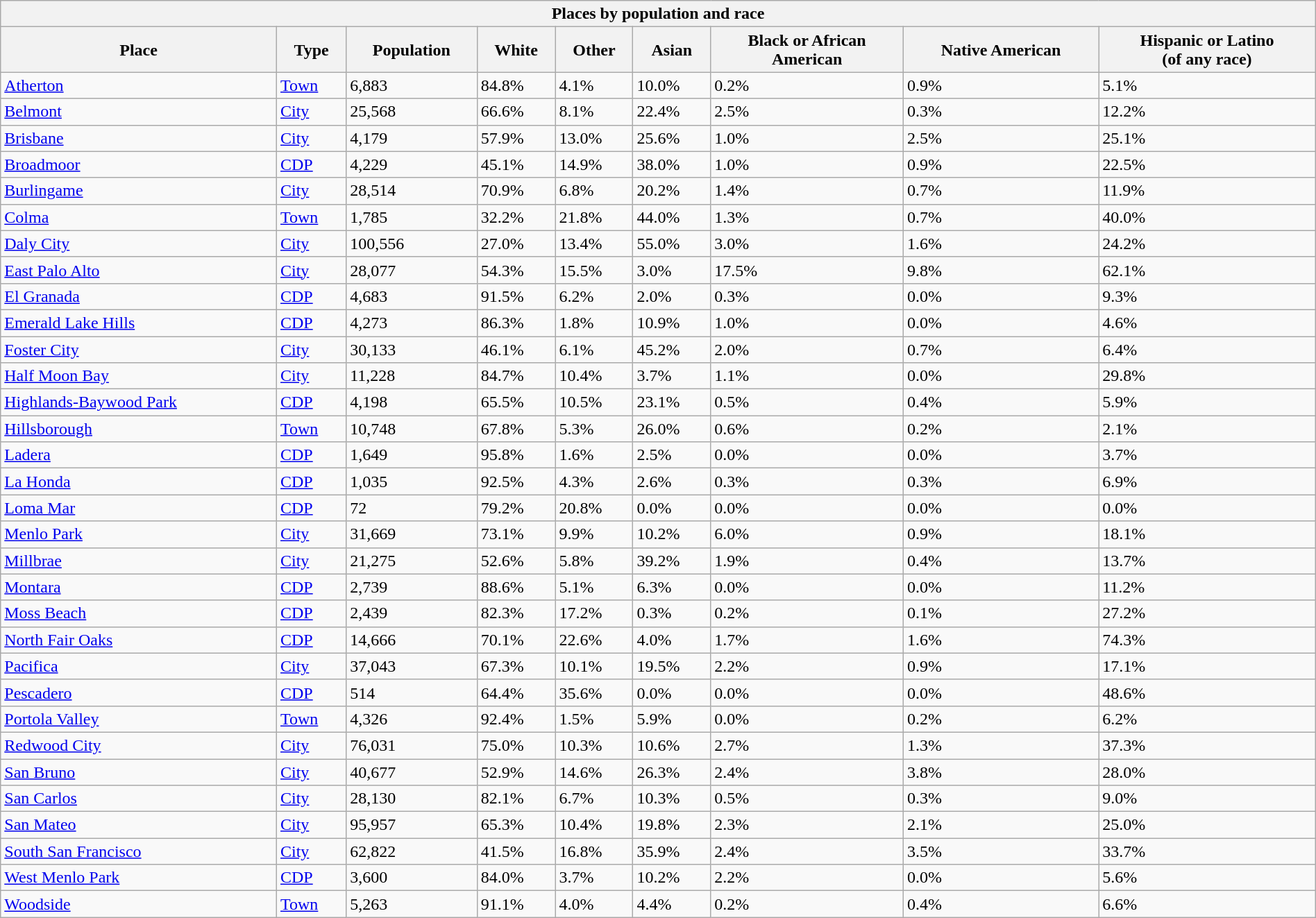<table class="wikitable collapsible collapsed sortable" style="width: 100%;">
<tr>
<th colspan=9>Places by population and race</th>
</tr>
<tr>
<th>Place</th>
<th>Type</th>
<th data-sort-type="number">Population</th>
<th data-sort-type="number">White</th>
<th data-sort-type="number">Other<br></th>
<th data-sort-type="number">Asian</th>
<th data-sort-type="number">Black or African<br>American</th>
<th data-sort-type="number">Native American<br></th>
<th data-sort-type="number">Hispanic or Latino<br>(of any race)</th>
</tr>
<tr>
<td><a href='#'>Atherton</a></td>
<td><a href='#'>Town</a></td>
<td>6,883</td>
<td>84.8%</td>
<td>4.1%</td>
<td>10.0%</td>
<td>0.2%</td>
<td>0.9%</td>
<td>5.1%</td>
</tr>
<tr>
<td><a href='#'>Belmont</a></td>
<td><a href='#'>City</a></td>
<td>25,568</td>
<td>66.6%</td>
<td>8.1%</td>
<td>22.4%</td>
<td>2.5%</td>
<td>0.3%</td>
<td>12.2%</td>
</tr>
<tr>
<td><a href='#'>Brisbane</a></td>
<td><a href='#'>City</a></td>
<td>4,179</td>
<td>57.9%</td>
<td>13.0%</td>
<td>25.6%</td>
<td>1.0%</td>
<td>2.5%</td>
<td>25.1%</td>
</tr>
<tr>
<td><a href='#'>Broadmoor</a></td>
<td><a href='#'>CDP</a></td>
<td>4,229</td>
<td>45.1%</td>
<td>14.9%</td>
<td>38.0%</td>
<td>1.0%</td>
<td>0.9%</td>
<td>22.5%</td>
</tr>
<tr>
<td><a href='#'>Burlingame</a></td>
<td><a href='#'>City</a></td>
<td>28,514</td>
<td>70.9%</td>
<td>6.8%</td>
<td>20.2%</td>
<td>1.4%</td>
<td>0.7%</td>
<td>11.9%</td>
</tr>
<tr>
<td><a href='#'>Colma</a></td>
<td><a href='#'>Town</a></td>
<td>1,785</td>
<td>32.2%</td>
<td>21.8%</td>
<td>44.0%</td>
<td>1.3%</td>
<td>0.7%</td>
<td>40.0%</td>
</tr>
<tr>
<td><a href='#'>Daly City</a></td>
<td><a href='#'>City</a></td>
<td>100,556</td>
<td>27.0%</td>
<td>13.4%</td>
<td>55.0%</td>
<td>3.0%</td>
<td>1.6%</td>
<td>24.2%</td>
</tr>
<tr>
<td><a href='#'>East Palo Alto</a></td>
<td><a href='#'>City</a></td>
<td>28,077</td>
<td>54.3%</td>
<td>15.5%</td>
<td>3.0%</td>
<td>17.5%</td>
<td>9.8%</td>
<td>62.1%</td>
</tr>
<tr>
<td><a href='#'>El Granada</a></td>
<td><a href='#'>CDP</a></td>
<td>4,683</td>
<td>91.5%</td>
<td>6.2%</td>
<td>2.0%</td>
<td>0.3%</td>
<td>0.0%</td>
<td>9.3%</td>
</tr>
<tr>
<td><a href='#'>Emerald Lake Hills</a></td>
<td><a href='#'>CDP</a></td>
<td>4,273</td>
<td>86.3%</td>
<td>1.8%</td>
<td>10.9%</td>
<td>1.0%</td>
<td>0.0%</td>
<td>4.6%</td>
</tr>
<tr>
<td><a href='#'>Foster City</a></td>
<td><a href='#'>City</a></td>
<td>30,133</td>
<td>46.1%</td>
<td>6.1%</td>
<td>45.2%</td>
<td>2.0%</td>
<td>0.7%</td>
<td>6.4%</td>
</tr>
<tr>
<td><a href='#'>Half Moon Bay</a></td>
<td><a href='#'>City</a></td>
<td>11,228</td>
<td>84.7%</td>
<td>10.4%</td>
<td>3.7%</td>
<td>1.1%</td>
<td>0.0%</td>
<td>29.8%</td>
</tr>
<tr>
<td><a href='#'>Highlands-Baywood Park</a></td>
<td><a href='#'>CDP</a></td>
<td>4,198</td>
<td>65.5%</td>
<td>10.5%</td>
<td>23.1%</td>
<td>0.5%</td>
<td>0.4%</td>
<td>5.9%</td>
</tr>
<tr>
<td><a href='#'>Hillsborough</a></td>
<td><a href='#'>Town</a></td>
<td>10,748</td>
<td>67.8%</td>
<td>5.3%</td>
<td>26.0%</td>
<td>0.6%</td>
<td>0.2%</td>
<td>2.1%</td>
</tr>
<tr>
<td><a href='#'>Ladera</a></td>
<td><a href='#'>CDP</a></td>
<td>1,649</td>
<td>95.8%</td>
<td>1.6%</td>
<td>2.5%</td>
<td>0.0%</td>
<td>0.0%</td>
<td>3.7%</td>
</tr>
<tr>
<td><a href='#'>La Honda</a></td>
<td><a href='#'>CDP</a></td>
<td>1,035</td>
<td>92.5%</td>
<td>4.3%</td>
<td>2.6%</td>
<td>0.3%</td>
<td>0.3%</td>
<td>6.9%</td>
</tr>
<tr>
<td><a href='#'>Loma Mar</a></td>
<td><a href='#'>CDP</a></td>
<td>72</td>
<td>79.2%</td>
<td>20.8%</td>
<td>0.0%</td>
<td>0.0%</td>
<td>0.0%</td>
<td>0.0%</td>
</tr>
<tr>
<td><a href='#'>Menlo Park</a></td>
<td><a href='#'>City</a></td>
<td>31,669</td>
<td>73.1%</td>
<td>9.9%</td>
<td>10.2%</td>
<td>6.0%</td>
<td>0.9%</td>
<td>18.1%</td>
</tr>
<tr>
<td><a href='#'>Millbrae</a></td>
<td><a href='#'>City</a></td>
<td>21,275</td>
<td>52.6%</td>
<td>5.8%</td>
<td>39.2%</td>
<td>1.9%</td>
<td>0.4%</td>
<td>13.7%</td>
</tr>
<tr>
<td><a href='#'>Montara</a></td>
<td><a href='#'>CDP</a></td>
<td>2,739</td>
<td>88.6%</td>
<td>5.1%</td>
<td>6.3%</td>
<td>0.0%</td>
<td>0.0%</td>
<td>11.2%</td>
</tr>
<tr>
<td><a href='#'>Moss Beach</a></td>
<td><a href='#'>CDP</a></td>
<td>2,439</td>
<td>82.3%</td>
<td>17.2%</td>
<td>0.3%</td>
<td>0.2%</td>
<td>0.1%</td>
<td>27.2%</td>
</tr>
<tr>
<td><a href='#'>North Fair Oaks</a></td>
<td><a href='#'>CDP</a></td>
<td>14,666</td>
<td>70.1%</td>
<td>22.6%</td>
<td>4.0%</td>
<td>1.7%</td>
<td>1.6%</td>
<td>74.3%</td>
</tr>
<tr>
<td><a href='#'>Pacifica</a></td>
<td><a href='#'>City</a></td>
<td>37,043</td>
<td>67.3%</td>
<td>10.1%</td>
<td>19.5%</td>
<td>2.2%</td>
<td>0.9%</td>
<td>17.1%</td>
</tr>
<tr>
<td><a href='#'>Pescadero</a></td>
<td><a href='#'>CDP</a></td>
<td>514</td>
<td>64.4%</td>
<td>35.6%</td>
<td>0.0%</td>
<td>0.0%</td>
<td>0.0%</td>
<td>48.6%</td>
</tr>
<tr>
<td><a href='#'>Portola Valley</a></td>
<td><a href='#'>Town</a></td>
<td>4,326</td>
<td>92.4%</td>
<td>1.5%</td>
<td>5.9%</td>
<td>0.0%</td>
<td>0.2%</td>
<td>6.2%</td>
</tr>
<tr>
<td><a href='#'>Redwood City</a></td>
<td><a href='#'>City</a></td>
<td>76,031</td>
<td>75.0%</td>
<td>10.3%</td>
<td>10.6%</td>
<td>2.7%</td>
<td>1.3%</td>
<td>37.3%</td>
</tr>
<tr>
<td><a href='#'>San Bruno</a></td>
<td><a href='#'>City</a></td>
<td>40,677</td>
<td>52.9%</td>
<td>14.6%</td>
<td>26.3%</td>
<td>2.4%</td>
<td>3.8%</td>
<td>28.0%</td>
</tr>
<tr>
<td><a href='#'>San Carlos</a></td>
<td><a href='#'>City</a></td>
<td>28,130</td>
<td>82.1%</td>
<td>6.7%</td>
<td>10.3%</td>
<td>0.5%</td>
<td>0.3%</td>
<td>9.0%</td>
</tr>
<tr>
<td><a href='#'>San Mateo</a></td>
<td><a href='#'>City</a></td>
<td>95,957</td>
<td>65.3%</td>
<td>10.4%</td>
<td>19.8%</td>
<td>2.3%</td>
<td>2.1%</td>
<td>25.0%</td>
</tr>
<tr>
<td><a href='#'>South San Francisco</a></td>
<td><a href='#'>City</a></td>
<td>62,822</td>
<td>41.5%</td>
<td>16.8%</td>
<td>35.9%</td>
<td>2.4%</td>
<td>3.5%</td>
<td>33.7%</td>
</tr>
<tr>
<td><a href='#'>West Menlo Park</a></td>
<td><a href='#'>CDP</a></td>
<td>3,600</td>
<td>84.0%</td>
<td>3.7%</td>
<td>10.2%</td>
<td>2.2%</td>
<td>0.0%</td>
<td>5.6%</td>
</tr>
<tr>
<td><a href='#'>Woodside</a></td>
<td><a href='#'>Town</a></td>
<td>5,263</td>
<td>91.1%</td>
<td>4.0%</td>
<td>4.4%</td>
<td>0.2%</td>
<td>0.4%</td>
<td>6.6%</td>
</tr>
</table>
